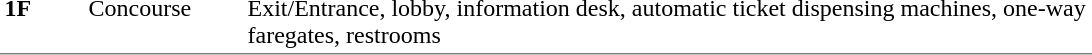<table table border=0 cellspacing=0 cellpadding=3>
<tr>
<td style="border-bottom:solid 1px gray;" width=50 rowspan=10 valign=top><strong>1F</strong></td>
</tr>
<tr>
<td style="border-bottom:solid 1px gray;" width=100 rowspan=2 valign=top>Concourse</td>
<td style="border-bottom:solid 1px gray;" width=560 rowspan=2 valign=top>Exit/Entrance, lobby, information desk, automatic ticket dispensing machines, one-way faregates, restrooms</td>
</tr>
</table>
